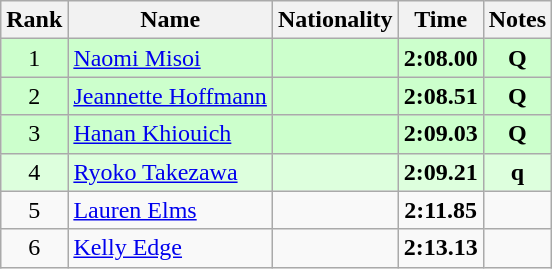<table class="wikitable sortable" style="text-align:center">
<tr>
<th>Rank</th>
<th>Name</th>
<th>Nationality</th>
<th>Time</th>
<th>Notes</th>
</tr>
<tr bgcolor=ccffcc>
<td>1</td>
<td align=left><a href='#'>Naomi Misoi</a></td>
<td align=left></td>
<td><strong>2:08.00</strong></td>
<td><strong>Q</strong></td>
</tr>
<tr bgcolor=ccffcc>
<td>2</td>
<td align=left><a href='#'>Jeannette Hoffmann</a></td>
<td align=left></td>
<td><strong>2:08.51</strong></td>
<td><strong>Q</strong></td>
</tr>
<tr bgcolor=ccffcc>
<td>3</td>
<td align=left><a href='#'>Hanan Khiouich</a></td>
<td align=left></td>
<td><strong>2:09.03</strong></td>
<td><strong>Q</strong></td>
</tr>
<tr bgcolor=ddffdd>
<td>4</td>
<td align=left><a href='#'>Ryoko Takezawa</a></td>
<td align=left></td>
<td><strong>2:09.21</strong></td>
<td><strong>q</strong></td>
</tr>
<tr>
<td>5</td>
<td align=left><a href='#'>Lauren Elms</a></td>
<td align=left></td>
<td><strong>2:11.85</strong></td>
<td></td>
</tr>
<tr>
<td>6</td>
<td align=left><a href='#'>Kelly Edge</a></td>
<td align=left></td>
<td><strong>2:13.13</strong></td>
<td></td>
</tr>
</table>
